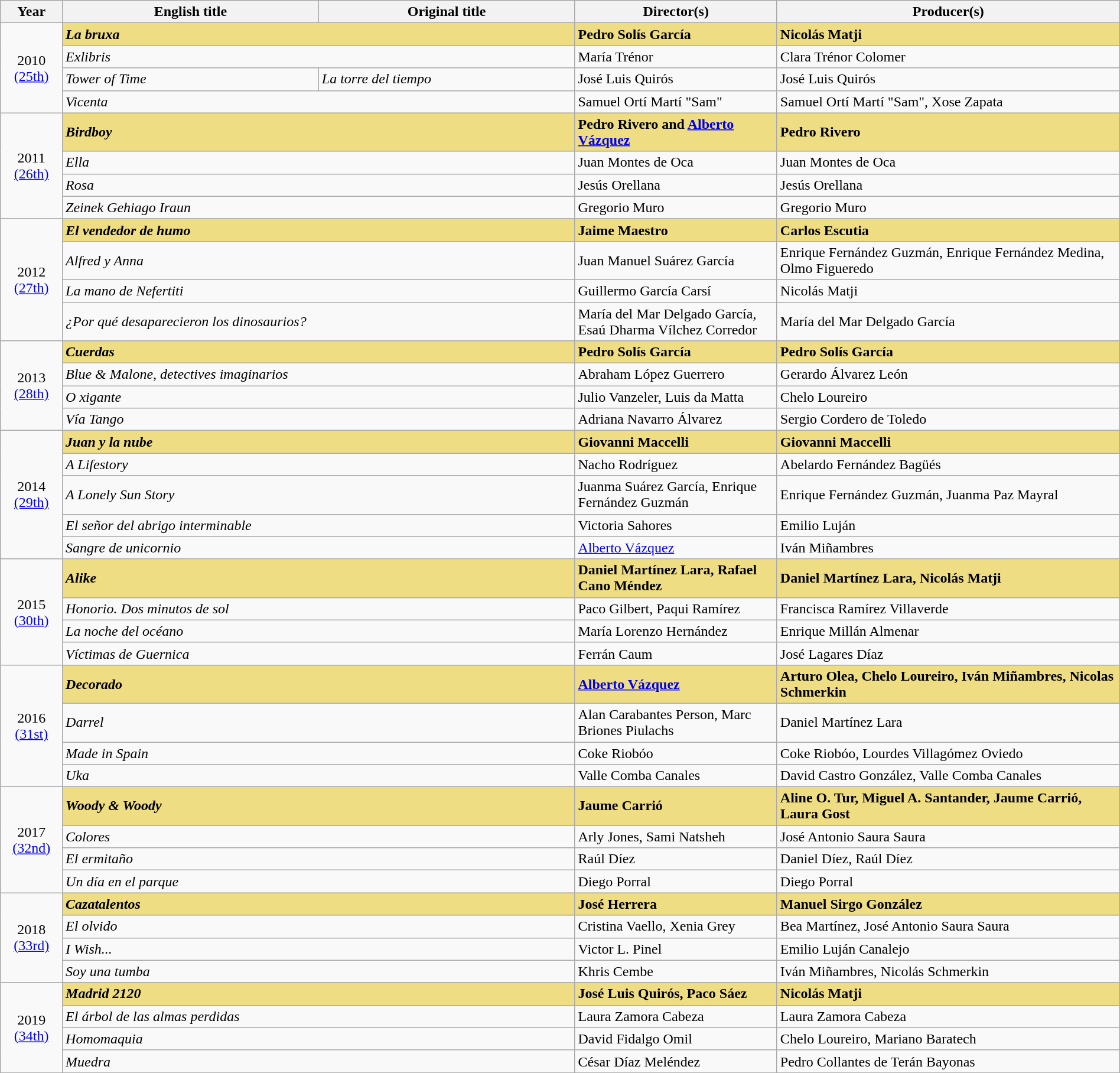<table class="wikitable sortable" width="100%" cellpadding="5">
<tr>
<th width="50">Year</th>
<th width="230">English title</th>
<th width="230">Original title</th>
<th width="180">Director(s)</th>
<th width="310">Producer(s)</th>
</tr>
<tr>
<td rowspan="4" style="text-align:center;">2010<br><a href='#'>(25th)</a> <br></td>
<td colspan="2" style="background:#eedd82;"><strong><em>La bruxa</em></strong></td>
<td style="background:#eedd82;"><strong>Pedro Solís García</strong></td>
<td style="background:#eedd82;"><strong>Nicolás Matji</strong></td>
</tr>
<tr>
<td colspan="2"><em>Exlibris</em></td>
<td>María Trénor</td>
<td>Clara Trénor Colomer</td>
</tr>
<tr>
<td><em>Tower of Time</em></td>
<td><em>La torre del tiempo</em></td>
<td>José Luis Quirós</td>
<td>José Luis Quirós</td>
</tr>
<tr>
<td colspan="2"><em>Vicenta</em></td>
<td>Samuel Ortí Martí "Sam"</td>
<td>Samuel Ortí Martí "Sam", Xose Zapata</td>
</tr>
<tr>
<td rowspan="4" style="text-align:center;">2011<br><a href='#'>(26th)</a> <br></td>
<td colspan="2" style="background:#eedd82;"><strong><em>Birdboy</em></strong></td>
<td style="background:#eedd82;"><strong>Pedro Rivero and <a href='#'>Alberto Vázquez</a></strong></td>
<td style="background:#eedd82;"><strong>Pedro Rivero</strong></td>
</tr>
<tr>
<td colspan="2"><em>Ella</em></td>
<td>Juan Montes de Oca</td>
<td>Juan Montes de Oca</td>
</tr>
<tr>
<td colspan="2"><em>Rosa</em></td>
<td>Jesús Orellana</td>
<td>Jesús Orellana</td>
</tr>
<tr>
<td colspan="2"><em>Zeinek Gehiago Iraun</em></td>
<td>Gregorio Muro</td>
<td>Gregorio Muro</td>
</tr>
<tr>
<td rowspan="4" style="text-align:center;">2012<br><a href='#'>(27th)</a> <br></td>
<td colspan="2" style="background:#eedd82;"><strong><em>El vendedor de humo</em></strong></td>
<td style="background:#eedd82;"><strong>Jaime Maestro</strong></td>
<td style="background:#eedd82;"><strong>Carlos Escutia</strong></td>
</tr>
<tr>
<td colspan="2"><em>Alfred y Anna</em></td>
<td>Juan Manuel Suárez García</td>
<td>Enrique Fernández Guzmán, Enrique Fernández Medina, Olmo Figueredo</td>
</tr>
<tr>
<td colspan="2"><em>La mano de Nefertiti</em></td>
<td>Guillermo García Carsí</td>
<td>Nicolás Matji</td>
</tr>
<tr>
<td colspan="2"><em>¿Por qué desaparecieron los dinosaurios?</em></td>
<td>María del Mar Delgado García, Esaú Dharma Vílchez Corredor</td>
<td>María del Mar Delgado García</td>
</tr>
<tr>
<td rowspan="4" style="text-align:center;">2013<br><a href='#'>(28th)</a> <br></td>
<td colspan="2" style="background:#eedd82;"><strong><em>Cuerdas</em></strong></td>
<td style="background:#eedd82;"><strong>Pedro Solís García</strong></td>
<td style="background:#eedd82;"><strong>Pedro Solís García</strong></td>
</tr>
<tr>
<td colspan="2"><em>Blue & Malone, detectives imaginarios</em></td>
<td>Abraham López Guerrero</td>
<td>Gerardo Álvarez León</td>
</tr>
<tr>
<td colspan="2"><em>O xigante</em></td>
<td>Julio Vanzeler, Luis da Matta</td>
<td>Chelo Loureiro</td>
</tr>
<tr>
<td colspan="2"><em>Vía Tango</em></td>
<td>Adriana Navarro Álvarez</td>
<td>Sergio Cordero de Toledo</td>
</tr>
<tr>
<td rowspan="5" style="text-align:center;">2014<br><a href='#'>(29th)</a> <br></td>
<td colspan="2" style="background:#eedd82;"><strong><em>Juan y la nube</em></strong></td>
<td style="background:#eedd82;"><strong>Giovanni Maccelli</strong></td>
<td style="background:#eedd82;"><strong>Giovanni Maccelli</strong></td>
</tr>
<tr>
<td colspan="2"><em>A Lifestory</em></td>
<td>Nacho Rodríguez</td>
<td>Abelardo Fernández Bagüés</td>
</tr>
<tr>
<td colspan="2"><em>A Lonely Sun Story</em></td>
<td>Juanma Suárez García, Enrique Fernández Guzmán</td>
<td>Enrique Fernández Guzmán, Juanma Paz Mayral</td>
</tr>
<tr>
<td colspan="2"><em>El señor del abrigo interminable</em></td>
<td>Victoria Sahores</td>
<td>Emilio Luján</td>
</tr>
<tr>
<td colspan="2"><em>Sangre de unicornio</em></td>
<td><a href='#'>Alberto Vázquez</a></td>
<td>Iván Miñambres</td>
</tr>
<tr>
<td rowspan="4" style="text-align:center;">2015<br><a href='#'>(30th)</a> <br></td>
<td colspan="2" style="background:#eedd82;"><strong><em>Alike</em></strong></td>
<td style="background:#eedd82;"><strong>Daniel Martínez Lara, Rafael Cano Méndez</strong></td>
<td style="background:#eedd82;"><strong>Daniel Martínez Lara, Nicolás Matji</strong></td>
</tr>
<tr>
<td colspan="2"><em>Honorio. Dos minutos de sol</em></td>
<td>Paco Gilbert, Paqui Ramírez</td>
<td>Francisca Ramírez Villaverde</td>
</tr>
<tr>
<td colspan="2"><em>La noche del océano</em></td>
<td>María Lorenzo Hernández</td>
<td>Enrique Millán Almenar</td>
</tr>
<tr>
<td colspan="2"><em>Víctimas de Guernica</em></td>
<td>Ferrán Caum</td>
<td>José Lagares Díaz</td>
</tr>
<tr>
<td rowspan="4" style="text-align:center;">2016<br><a href='#'>(31st)</a><br></td>
<td colspan="2" style="background:#eedd82;"><strong><em>Decorado</em></strong></td>
<td style="background:#eedd82;"><strong><a href='#'>Alberto Vázquez</a></strong></td>
<td style="background:#eedd82;"><strong>Arturo Olea, Chelo Loureiro, Iván Miñambres, Nicolas Schmerkin</strong></td>
</tr>
<tr>
<td colspan="2"><em>Darrel</em></td>
<td>Alan Carabantes Person, Marc Briones Piulachs</td>
<td>Daniel Martínez Lara</td>
</tr>
<tr>
<td colspan="2"><em>Made in Spain</em></td>
<td>Coke Riobóo</td>
<td>Coke Riobóo, Lourdes Villagómez Oviedo</td>
</tr>
<tr>
<td colspan="2"><em>Uka</em></td>
<td>Valle Comba Canales</td>
<td>David Castro González, Valle Comba Canales</td>
</tr>
<tr>
<td rowspan="4" style="text-align:center;">2017<br><a href='#'>(32nd)</a><br></td>
<td colspan="2" style="background:#eedd82;"><strong><em>Woody & Woody</em></strong></td>
<td style="background:#eedd82;"><strong>Jaume Carrió</strong></td>
<td style="background:#eedd82;"><strong>Aline O. Tur, Miguel A. Santander, Jaume Carrió, Laura Gost</strong></td>
</tr>
<tr>
<td colspan="2"><em>Colores</em></td>
<td>Arly Jones, Sami Natsheh</td>
<td>José Antonio Saura Saura</td>
</tr>
<tr>
<td colspan="2"><em>El ermitaño</em></td>
<td>Raúl Díez</td>
<td>Daniel Díez, Raúl Díez</td>
</tr>
<tr>
<td colspan="2"><em>Un día en el parque</em></td>
<td>Diego Porral</td>
<td>Diego Porral</td>
</tr>
<tr>
<td rowspan="4" style="text-align:center;">2018<br><a href='#'>(33rd)</a><br></td>
<td colspan="2" style="background:#eedd82;"><strong><em>Cazatalentos</em></strong></td>
<td style="background:#eedd82;"><strong>José Herrera</strong></td>
<td style="background:#eedd82;"><strong>Manuel Sirgo González</strong></td>
</tr>
<tr>
<td colspan="2"><em>El olvido</em></td>
<td>Cristina Vaello, Xenia Grey</td>
<td>Bea Martínez, José Antonio Saura Saura</td>
</tr>
<tr>
<td colspan="2"><em>I Wish...</em></td>
<td>Victor L. Pinel</td>
<td>Emilio Luján Canalejo</td>
</tr>
<tr>
<td colspan="2"><em>Soy una tumba</em></td>
<td>Khris Cembe</td>
<td>Iván Miñambres, Nicolás Schmerkin</td>
</tr>
<tr>
<td rowspan="4" style="text-align:center;">2019<br><a href='#'>(34th)</a><br></td>
<td colspan="2" style="background:#eedd82;"><strong><em>Madrid 2120</em></strong></td>
<td style="background:#eedd82;"><strong>José Luis Quirós, Paco Sáez</strong></td>
<td style="background:#eedd82;"><strong>Nicolás Matji</strong></td>
</tr>
<tr>
<td colspan="2"><em>El árbol de las almas perdidas</em></td>
<td>Laura Zamora Cabeza</td>
<td>Laura Zamora Cabeza</td>
</tr>
<tr>
<td colspan="2"><em>Homomaquia</em></td>
<td>David Fidalgo Omil</td>
<td>Chelo Loureiro, Mariano Baratech</td>
</tr>
<tr>
<td colspan="2"><em>Muedra</em></td>
<td>César Díaz Meléndez</td>
<td>Pedro Collantes de Terán Bayonas</td>
</tr>
<tr>
</tr>
</table>
